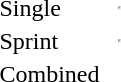<table>
<tr>
<td>Single<br></td>
<td></td>
<td></td>
<td><hr></td>
</tr>
<tr>
<td>Sprint<br></td>
<td></td>
<td></td>
<td><hr></td>
</tr>
<tr>
<td>Combined<br></td>
<td></td>
<td></td>
<td></td>
</tr>
</table>
